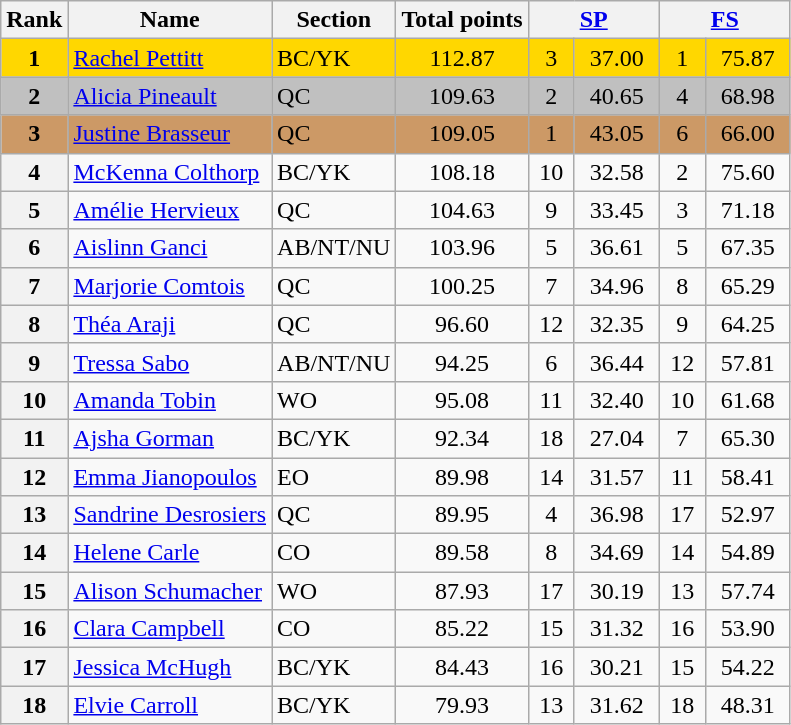<table class="wikitable sortable">
<tr>
<th>Rank</th>
<th>Name</th>
<th>Section</th>
<th>Total points</th>
<th colspan="2" width="80px"><a href='#'>SP</a></th>
<th colspan="2" width="80px"><a href='#'>FS</a></th>
</tr>
<tr bgcolor="gold">
<td align="center"><strong>1</strong></td>
<td><a href='#'>Rachel Pettitt</a></td>
<td>BC/YK</td>
<td align="center">112.87</td>
<td align="center">3</td>
<td align="center">37.00</td>
<td align="center">1</td>
<td align="center">75.87</td>
</tr>
<tr bgcolor="silver">
<td align="center"><strong>2</strong></td>
<td><a href='#'>Alicia Pineault</a></td>
<td>QC</td>
<td align="center">109.63</td>
<td align="center">2</td>
<td align="center">40.65</td>
<td align="center">4</td>
<td align="center">68.98</td>
</tr>
<tr bgcolor="cc9966">
<td align="center"><strong>3</strong></td>
<td><a href='#'>Justine Brasseur</a></td>
<td>QC</td>
<td align="center">109.05</td>
<td align="center">1</td>
<td align="center">43.05</td>
<td align="center">6</td>
<td align="center">66.00</td>
</tr>
<tr>
<th>4</th>
<td><a href='#'>McKenna Colthorp</a></td>
<td>BC/YK</td>
<td align="center">108.18</td>
<td align="center">10</td>
<td align="center">32.58</td>
<td align="center">2</td>
<td align="center">75.60</td>
</tr>
<tr>
<th>5</th>
<td><a href='#'>Amélie Hervieux</a></td>
<td>QC</td>
<td align="center">104.63</td>
<td align="center">9</td>
<td align="center">33.45</td>
<td align="center">3</td>
<td align="center">71.18</td>
</tr>
<tr>
<th>6</th>
<td><a href='#'>Aislinn Ganci</a></td>
<td>AB/NT/NU</td>
<td align="center">103.96</td>
<td align="center">5</td>
<td align="center">36.61</td>
<td align="center">5</td>
<td align="center">67.35</td>
</tr>
<tr>
<th>7</th>
<td><a href='#'>Marjorie Comtois</a></td>
<td>QC</td>
<td align="center">100.25</td>
<td align="center">7</td>
<td align="center">34.96</td>
<td align="center">8</td>
<td align="center">65.29</td>
</tr>
<tr>
<th>8</th>
<td><a href='#'>Théa Araji</a></td>
<td>QC</td>
<td align="center">96.60</td>
<td align="center">12</td>
<td align="center">32.35</td>
<td align="center">9</td>
<td align="center">64.25</td>
</tr>
<tr>
<th>9</th>
<td><a href='#'>Tressa Sabo</a></td>
<td>AB/NT/NU</td>
<td align="center">94.25</td>
<td align="center">6</td>
<td align="center">36.44</td>
<td align="center">12</td>
<td align="center">57.81</td>
</tr>
<tr>
<th>10</th>
<td><a href='#'>Amanda Tobin</a></td>
<td>WO</td>
<td align="center">95.08</td>
<td align="center">11</td>
<td align="center">32.40</td>
<td align="center">10</td>
<td align="center">61.68</td>
</tr>
<tr>
<th>11</th>
<td><a href='#'>Ajsha Gorman</a></td>
<td>BC/YK</td>
<td align="center">92.34</td>
<td align="center">18</td>
<td align="center">27.04</td>
<td align="center">7</td>
<td align="center">65.30</td>
</tr>
<tr>
<th>12</th>
<td><a href='#'>Emma Jianopoulos</a></td>
<td>EO</td>
<td align="center">89.98</td>
<td align="center">14</td>
<td align="center">31.57</td>
<td align="center">11</td>
<td align="center">58.41</td>
</tr>
<tr>
<th>13</th>
<td><a href='#'>Sandrine Desrosiers</a></td>
<td>QC</td>
<td align="center">89.95</td>
<td align="center">4</td>
<td align="center">36.98</td>
<td align="center">17</td>
<td align="center">52.97</td>
</tr>
<tr>
<th>14</th>
<td><a href='#'>Helene Carle</a></td>
<td>CO</td>
<td align="center">89.58</td>
<td align="center">8</td>
<td align="center">34.69</td>
<td align="center">14</td>
<td align="center">54.89</td>
</tr>
<tr>
<th>15</th>
<td><a href='#'>Alison Schumacher</a></td>
<td>WO</td>
<td align="center">87.93</td>
<td align="center">17</td>
<td align="center">30.19</td>
<td align="center">13</td>
<td align="center">57.74</td>
</tr>
<tr>
<th>16</th>
<td><a href='#'>Clara Campbell</a></td>
<td>CO</td>
<td align="center">85.22</td>
<td align="center">15</td>
<td align="center">31.32</td>
<td align="center">16</td>
<td align="center">53.90</td>
</tr>
<tr>
<th>17</th>
<td><a href='#'>Jessica McHugh</a></td>
<td>BC/YK</td>
<td align="center">84.43</td>
<td align="center">16</td>
<td align="center">30.21</td>
<td align="center">15</td>
<td align="center">54.22</td>
</tr>
<tr>
<th>18</th>
<td><a href='#'>Elvie Carroll</a></td>
<td>BC/YK</td>
<td align="center">79.93</td>
<td align="center">13</td>
<td align="center">31.62</td>
<td align="center">18</td>
<td align="center">48.31</td>
</tr>
</table>
